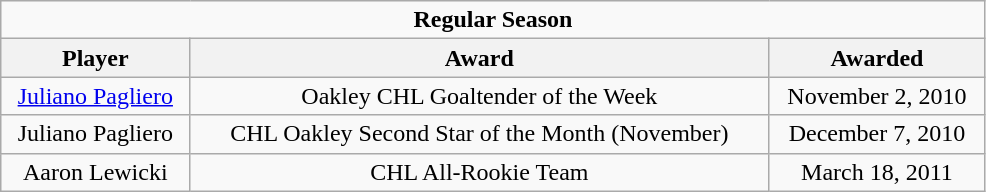<table class="wikitable" width="52%" style="text-align:center">
<tr>
<td colspan="10" align="center"><strong>Regular Season</strong></td>
</tr>
<tr>
<th>Player</th>
<th>Award</th>
<th>Awarded</th>
</tr>
<tr>
<td><a href='#'>Juliano Pagliero</a></td>
<td>Oakley CHL Goaltender of the Week</td>
<td>November 2, 2010</td>
</tr>
<tr>
<td>Juliano Pagliero </td>
<td>CHL Oakley Second Star of the Month (November)</td>
<td>December 7, 2010</td>
</tr>
<tr>
<td>Aaron Lewicki</td>
<td>CHL All-Rookie Team</td>
<td>March 18, 2011</td>
</tr>
</table>
